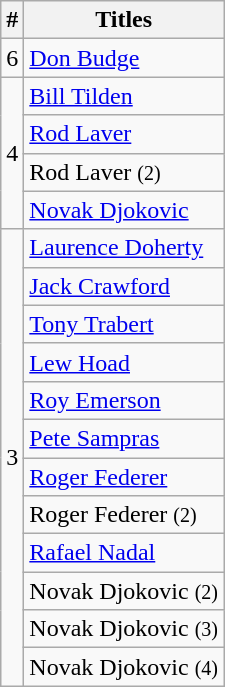<table class=wikitable style="display:inline-table;">
<tr>
<th>#</th>
<th>Titles</th>
</tr>
<tr>
<td>6</td>
<td> <a href='#'>Don Budge</a></td>
</tr>
<tr>
<td rowspan="4">4</td>
<td> <a href='#'>Bill Tilden</a></td>
</tr>
<tr>
<td> <a href='#'>Rod Laver</a></td>
</tr>
<tr>
<td> Rod Laver <small>(2)</small></td>
</tr>
<tr>
<td> <a href='#'>Novak Djokovic</a></td>
</tr>
<tr>
<td rowspan="12">3</td>
<td> <a href='#'>Laurence Doherty</a></td>
</tr>
<tr>
<td> <a href='#'>Jack Crawford</a></td>
</tr>
<tr>
<td> <a href='#'>Tony Trabert</a></td>
</tr>
<tr>
<td> <a href='#'>Lew Hoad</a></td>
</tr>
<tr>
<td> <a href='#'>Roy Emerson</a></td>
</tr>
<tr>
<td> <a href='#'>Pete Sampras</a></td>
</tr>
<tr>
<td> <a href='#'>Roger Federer</a></td>
</tr>
<tr>
<td> Roger Federer <small>(2)</small></td>
</tr>
<tr>
<td> <a href='#'>Rafael Nadal</a></td>
</tr>
<tr>
<td> Novak Djokovic <small>(2)</small></td>
</tr>
<tr>
<td> Novak Djokovic <small>(3)</small></td>
</tr>
<tr>
<td> Novak Djokovic <small>(4)</small></td>
</tr>
</table>
